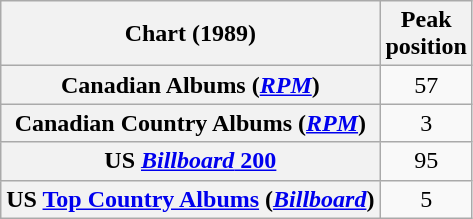<table class="wikitable sortable plainrowheaders" style="text-align:center">
<tr>
<th scope="col">Chart (1989)</th>
<th scope="col">Peak<br>position</th>
</tr>
<tr>
<th scope="row">Canadian Albums (<em><a href='#'>RPM</a></em>)</th>
<td>57</td>
</tr>
<tr>
<th scope="row">Canadian Country Albums (<em><a href='#'>RPM</a></em>)</th>
<td>3</td>
</tr>
<tr>
<th scope="row">US <a href='#'><em>Billboard</em> 200</a></th>
<td>95</td>
</tr>
<tr>
<th scope="row">US <a href='#'>Top Country Albums</a> (<em><a href='#'>Billboard</a></em>)</th>
<td>5</td>
</tr>
</table>
